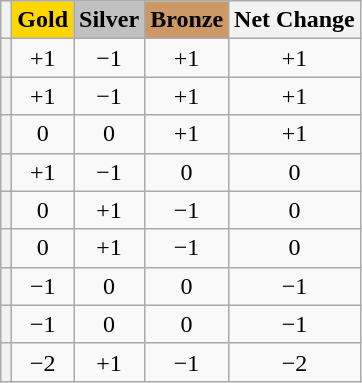<table class="wikitable plainrowheaders sortable" style="text-align:center">
<tr>
<th></th>
<th style="background-color:gold">Gold</th>
<th style="background-color:silver">Silver</th>
<th style="background-color:#c96">Bronze</th>
<th>Net Change</th>
</tr>
<tr>
<th scope="row" style="text-align:left"></th>
<td>+1</td>
<td>−1</td>
<td>+1</td>
<td>+1</td>
</tr>
<tr>
<th scope="row" style="text-align:left"></th>
<td>+1</td>
<td>−1</td>
<td>+1</td>
<td>+1</td>
</tr>
<tr>
<th scope="row" style="text-align:left"></th>
<td>0</td>
<td>0</td>
<td>+1</td>
<td>+1</td>
</tr>
<tr>
<th scope="row" style="text-align:left"></th>
<td>+1</td>
<td>−1</td>
<td>0</td>
<td>0</td>
</tr>
<tr>
<th scope="row" style="text-align:left"></th>
<td>0</td>
<td>+1</td>
<td>−1</td>
<td>0</td>
</tr>
<tr>
<th scope="row" style="text-align:left"></th>
<td>0</td>
<td>+1</td>
<td>−1</td>
<td>0</td>
</tr>
<tr>
<th scope="row" style="text-align:left"></th>
<td>−1</td>
<td>0</td>
<td>0</td>
<td>−1</td>
</tr>
<tr>
<th scope="row" style="text-align:left"></th>
<td>−1</td>
<td>0</td>
<td>0</td>
<td>−1</td>
</tr>
<tr>
<th scope="row" style="text-align:left"></th>
<td>−2</td>
<td>+1</td>
<td>−1</td>
<td>−2</td>
</tr>
</table>
